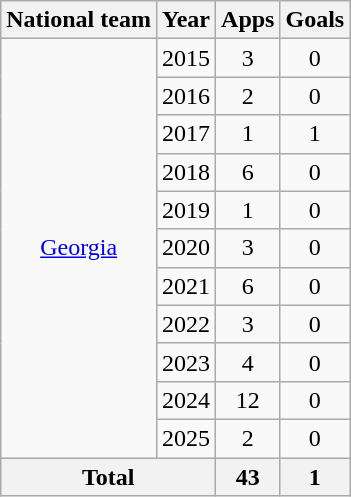<table class="wikitable" style="text-align:center">
<tr>
<th>National team</th>
<th>Year</th>
<th>Apps</th>
<th>Goals</th>
</tr>
<tr>
<td rowspan="11"><a href='#'>Georgia</a></td>
<td>2015</td>
<td>3</td>
<td>0</td>
</tr>
<tr>
<td>2016</td>
<td>2</td>
<td>0</td>
</tr>
<tr>
<td>2017</td>
<td>1</td>
<td>1</td>
</tr>
<tr>
<td>2018</td>
<td>6</td>
<td>0</td>
</tr>
<tr>
<td>2019</td>
<td>1</td>
<td>0</td>
</tr>
<tr>
<td>2020</td>
<td>3</td>
<td>0</td>
</tr>
<tr>
<td>2021</td>
<td>6</td>
<td>0</td>
</tr>
<tr>
<td>2022</td>
<td>3</td>
<td>0</td>
</tr>
<tr>
<td>2023</td>
<td>4</td>
<td>0</td>
</tr>
<tr>
<td>2024</td>
<td>12</td>
<td>0</td>
</tr>
<tr>
<td>2025</td>
<td>2</td>
<td>0</td>
</tr>
<tr>
<th colspan="2">Total</th>
<th>43</th>
<th>1</th>
</tr>
</table>
